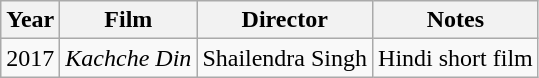<table class="wikitable">
<tr>
<th>Year</th>
<th>Film</th>
<th>Director</th>
<th>Notes</th>
</tr>
<tr>
<td>2017</td>
<td><em>Kachche Din</em></td>
<td>Shailendra Singh</td>
<td>Hindi short film</td>
</tr>
</table>
